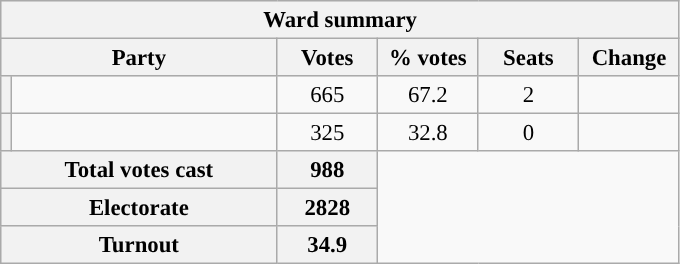<table class="wikitable" style="font-size: 95%;">
<tr style="background-color:#E9E9E9">
<th colspan="6">Ward summary</th>
</tr>
<tr style="background-color:#E9E9E9">
<th colspan="2">Party</th>
<th style="width: 60px">Votes</th>
<th style="width: 60px">% votes</th>
<th style="width: 60px">Seats</th>
<th style="width: 60px">Change</th>
</tr>
<tr>
<th style="background-color: "></th>
<td style="width: 170px"><a href='#'></a></td>
<td align="center">665</td>
<td align="center">67.2</td>
<td align="center">2</td>
<td align="center"></td>
</tr>
<tr>
<th style="background-color: "></th>
<td style="width: 170px"><a href='#'></a></td>
<td align="center">325</td>
<td align="center">32.8</td>
<td align="center">0</td>
<td align="center"></td>
</tr>
<tr style="background-color:#E9E9E9">
<th colspan="2">Total votes cast</th>
<th style="width: 60px">988</th>
</tr>
<tr style="background-color:#E9E9E9">
<th colspan="2">Electorate</th>
<th style="width: 60px">2828</th>
</tr>
<tr style="background-color:#E9E9E9">
<th colspan="2">Turnout</th>
<th style="width: 60px">34.9</th>
</tr>
</table>
